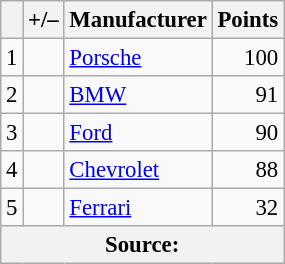<table class="wikitable" style="font-size: 95%;">
<tr>
<th scope="col"></th>
<th scope="col">+/–</th>
<th scope="col">Manufacturer</th>
<th scope="col">Points</th>
</tr>
<tr>
<td align=center>1</td>
<td align="left"></td>
<td> <a href='#'>Porsche</a></td>
<td align=right>100</td>
</tr>
<tr>
<td align=center>2</td>
<td align="left"></td>
<td> <a href='#'>BMW</a></td>
<td align=right>91</td>
</tr>
<tr>
<td align=center>3</td>
<td align="left"></td>
<td> <a href='#'>Ford</a></td>
<td align=right>90</td>
</tr>
<tr>
<td align=center>4</td>
<td align="left"></td>
<td> <a href='#'>Chevrolet</a></td>
<td align=right>88</td>
</tr>
<tr>
<td align=center>5</td>
<td align="left"></td>
<td> <a href='#'>Ferrari</a></td>
<td align=right>32</td>
</tr>
<tr>
<th colspan=5>Source:</th>
</tr>
</table>
